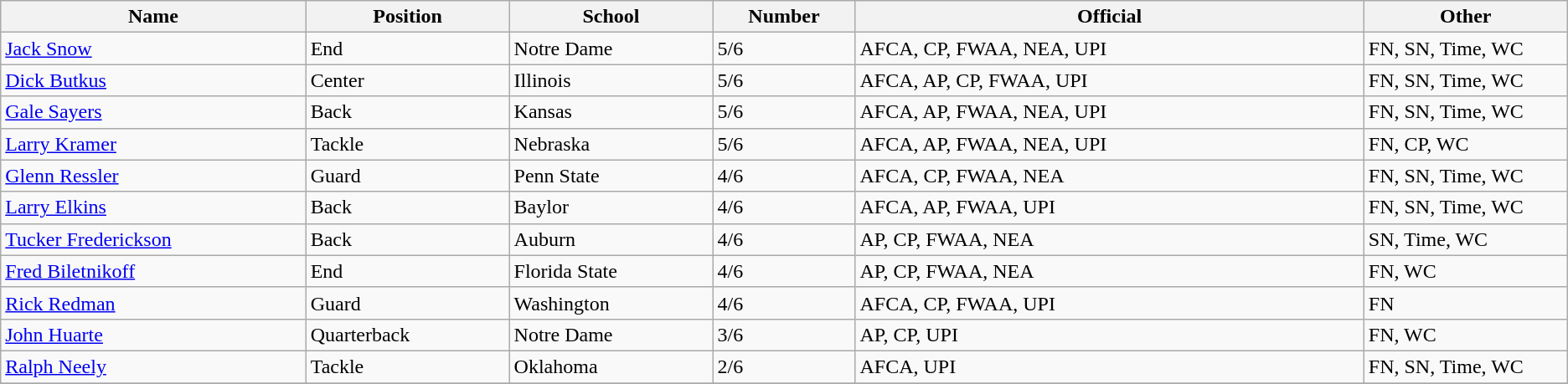<table class="wikitable sortable">
<tr>
<th bgcolor="#DDDDFF" width="15%">Name</th>
<th bgcolor="#DDDDFF" width="10%">Position</th>
<th bgcolor="#DDDDFF" width="10%">School</th>
<th bgcolor="#DDDDFF" width="7%">Number</th>
<th bgcolor="#DDDDFF" width="25%">Official</th>
<th bgcolor="#DDDDFF" width="10%">Other</th>
</tr>
<tr align="left">
<td><a href='#'>Jack Snow</a></td>
<td>End</td>
<td>Notre Dame</td>
<td>5/6</td>
<td>AFCA, CP, FWAA, NEA, UPI</td>
<td>FN, SN, Time, WC</td>
</tr>
<tr align="left">
<td><a href='#'>Dick Butkus</a></td>
<td>Center</td>
<td>Illinois</td>
<td>5/6</td>
<td>AFCA, AP, CP, FWAA, UPI</td>
<td>FN, SN, Time, WC</td>
</tr>
<tr align="left">
<td><a href='#'>Gale Sayers</a></td>
<td>Back</td>
<td>Kansas</td>
<td>5/6</td>
<td>AFCA, AP, FWAA, NEA, UPI</td>
<td>FN, SN, Time, WC</td>
</tr>
<tr align="left">
<td><a href='#'>Larry Kramer</a></td>
<td>Tackle</td>
<td>Nebraska</td>
<td>5/6</td>
<td>AFCA, AP, FWAA, NEA, UPI</td>
<td>FN, CP, WC</td>
</tr>
<tr align="left">
<td><a href='#'>Glenn Ressler</a></td>
<td>Guard</td>
<td>Penn State</td>
<td>4/6</td>
<td>AFCA, CP, FWAA, NEA</td>
<td>FN, SN, Time, WC</td>
</tr>
<tr align="left">
<td><a href='#'>Larry Elkins</a></td>
<td>Back</td>
<td>Baylor</td>
<td>4/6</td>
<td>AFCA, AP, FWAA, UPI</td>
<td>FN, SN, Time, WC</td>
</tr>
<tr align="left">
<td><a href='#'>Tucker Frederickson</a></td>
<td>Back</td>
<td>Auburn</td>
<td>4/6</td>
<td>AP, CP, FWAA, NEA</td>
<td>SN, Time, WC</td>
</tr>
<tr align="left">
<td><a href='#'>Fred Biletnikoff</a></td>
<td>End</td>
<td>Florida State</td>
<td>4/6</td>
<td>AP, CP, FWAA, NEA</td>
<td>FN, WC</td>
</tr>
<tr align="left">
<td><a href='#'>Rick Redman</a></td>
<td>Guard</td>
<td>Washington</td>
<td>4/6</td>
<td>AFCA, CP, FWAA, UPI</td>
<td>FN</td>
</tr>
<tr align="left">
<td><a href='#'>John Huarte</a></td>
<td>Quarterback</td>
<td>Notre Dame</td>
<td>3/6</td>
<td>AP, CP, UPI</td>
<td>FN, WC</td>
</tr>
<tr align="left">
<td><a href='#'>Ralph Neely</a></td>
<td>Tackle</td>
<td>Oklahoma</td>
<td>2/6</td>
<td>AFCA, UPI</td>
<td>FN, SN, Time, WC</td>
</tr>
<tr align="left">
</tr>
</table>
